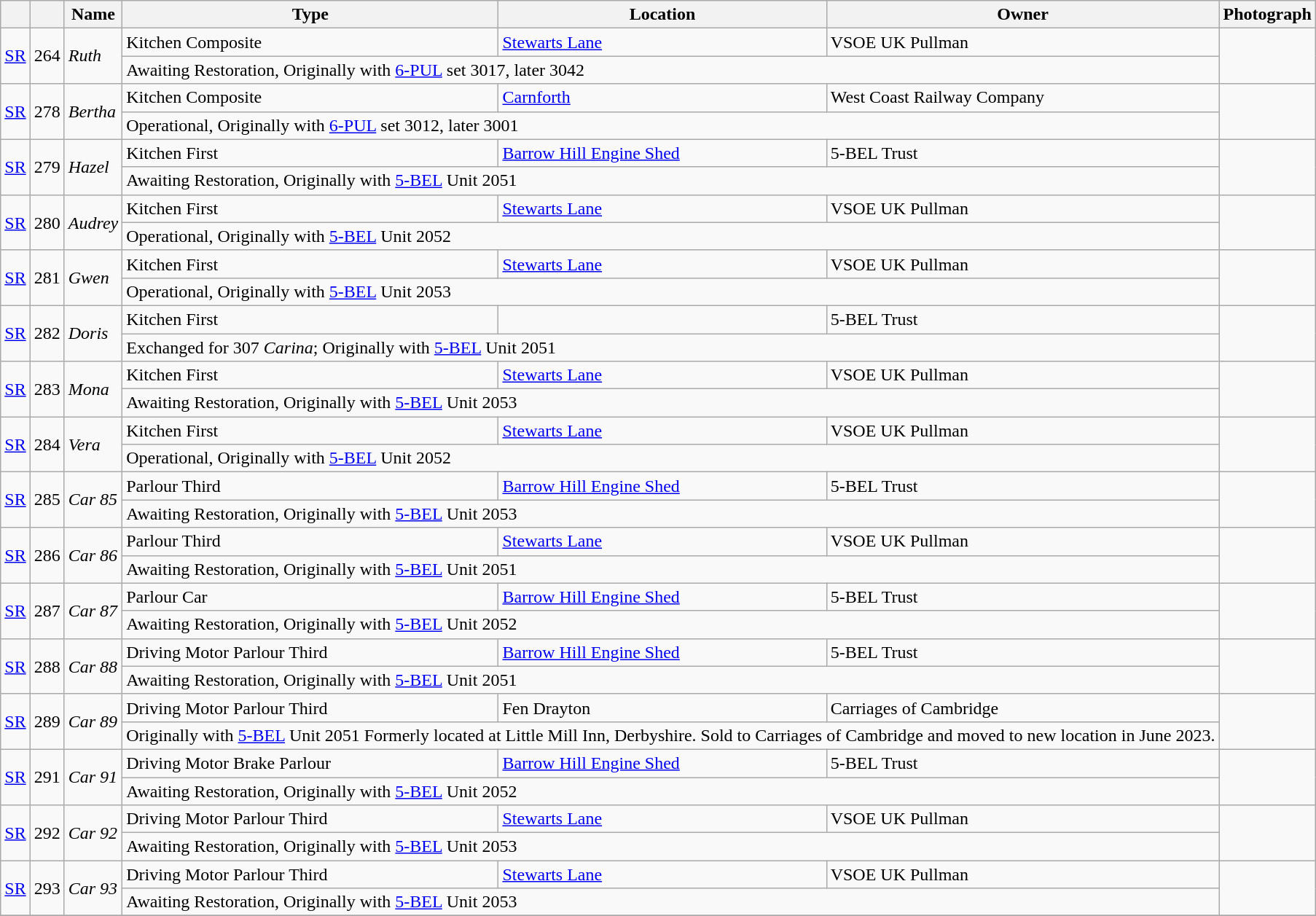<table class="wikitable sortable">
<tr>
<th></th>
<th></th>
<th>Name</th>
<th>Type</th>
<th>Location</th>
<th>Owner</th>
<th class="unsortable">Photograph</th>
</tr>
<tr>
<td rowspan="2"><a href='#'>SR</a></td>
<td rowspan="2">264</td>
<td rowspan="2"><em>Ruth</em></td>
<td>Kitchen Composite</td>
<td><a href='#'>Stewarts Lane</a></td>
<td>VSOE UK Pullman</td>
<td rowspan="2"></td>
</tr>
<tr>
<td colspan="3">Awaiting Restoration, Originally with <a href='#'>6-PUL</a> set 3017, later 3042</td>
</tr>
<tr>
<td rowspan="2"><a href='#'>SR</a></td>
<td rowspan="2">278</td>
<td rowspan="2"><em>Bertha</em></td>
<td>Kitchen Composite</td>
<td><a href='#'>Carnforth</a></td>
<td>West Coast Railway Company</td>
<td rowspan="2"></td>
</tr>
<tr>
<td colspan="3">Operational, Originally with <a href='#'>6-PUL</a> set 3012, later 3001</td>
</tr>
<tr>
<td rowspan="2"><a href='#'>SR</a></td>
<td rowspan="2">279</td>
<td rowspan="2"><em>Hazel</em></td>
<td>Kitchen First</td>
<td><a href='#'>Barrow Hill Engine Shed</a></td>
<td>5-BEL Trust</td>
<td rowspan="2"></td>
</tr>
<tr>
<td colspan="3">Awaiting Restoration, Originally with <a href='#'>5-BEL</a> Unit 2051</td>
</tr>
<tr>
<td rowspan="2"><a href='#'>SR</a></td>
<td rowspan="2">280</td>
<td rowspan="2"><em>Audrey</em></td>
<td>Kitchen First</td>
<td><a href='#'>Stewarts Lane</a></td>
<td>VSOE UK Pullman</td>
<td rowspan="2"></td>
</tr>
<tr>
<td colspan="3">Operational, Originally with <a href='#'>5-BEL</a> Unit 2052</td>
</tr>
<tr>
<td rowspan="2"><a href='#'>SR</a></td>
<td rowspan="2">281</td>
<td rowspan="2"><em>Gwen</em></td>
<td>Kitchen First</td>
<td><a href='#'>Stewarts Lane</a></td>
<td>VSOE UK Pullman</td>
<td rowspan="2"></td>
</tr>
<tr>
<td colspan="3">Operational, Originally with <a href='#'>5-BEL</a> Unit 2053</td>
</tr>
<tr>
<td rowspan="2"><a href='#'>SR</a></td>
<td rowspan="2">282</td>
<td rowspan="2"><em>Doris</em></td>
<td>Kitchen First</td>
<td></td>
<td>5-BEL Trust</td>
<td rowspan="2"></td>
</tr>
<tr>
<td colspan="3">Exchanged for 307 <em>Carina</em>; Originally with <a href='#'>5-BEL</a> Unit 2051</td>
</tr>
<tr>
<td rowspan="2"><a href='#'>SR</a></td>
<td rowspan="2">283</td>
<td rowspan="2"><em>Mona</em></td>
<td>Kitchen First</td>
<td><a href='#'>Stewarts Lane</a></td>
<td>VSOE UK Pullman</td>
<td rowspan="2"></td>
</tr>
<tr>
<td colspan="3">Awaiting Restoration, Originally with <a href='#'>5-BEL</a> Unit 2053</td>
</tr>
<tr>
<td rowspan="2"><a href='#'>SR</a></td>
<td rowspan="2">284</td>
<td rowspan="2"><em>Vera</em></td>
<td>Kitchen First</td>
<td><a href='#'>Stewarts Lane</a></td>
<td>VSOE UK Pullman</td>
<td rowspan="2"></td>
</tr>
<tr>
<td colspan="3">Operational, Originally with <a href='#'>5-BEL</a> Unit 2052</td>
</tr>
<tr>
<td rowspan="2"><a href='#'>SR</a></td>
<td rowspan="2">285</td>
<td rowspan="2"><em>Car 85</em></td>
<td>Parlour Third</td>
<td><a href='#'>Barrow Hill Engine Shed</a></td>
<td>5-BEL Trust</td>
<td rowspan="2"></td>
</tr>
<tr>
<td colspan="3">Awaiting Restoration, Originally with <a href='#'>5-BEL</a> Unit 2053</td>
</tr>
<tr>
<td rowspan="2"><a href='#'>SR</a></td>
<td rowspan="2">286</td>
<td rowspan="2"><em>Car 86</em></td>
<td>Parlour Third</td>
<td><a href='#'>Stewarts Lane</a></td>
<td>VSOE UK Pullman</td>
<td rowspan="2"></td>
</tr>
<tr>
<td colspan="3">Awaiting Restoration, Originally with <a href='#'>5-BEL</a> Unit 2051</td>
</tr>
<tr>
<td rowspan="2"><a href='#'>SR</a></td>
<td rowspan="2">287</td>
<td rowspan="2"><em>Car 87</em></td>
<td>Parlour Car</td>
<td><a href='#'>Barrow Hill Engine Shed</a></td>
<td>5-BEL Trust</td>
<td rowspan="2"></td>
</tr>
<tr>
<td colspan="3">Awaiting Restoration, Originally with <a href='#'>5-BEL</a> Unit 2052</td>
</tr>
<tr>
<td rowspan="2"><a href='#'>SR</a></td>
<td rowspan="2">288</td>
<td rowspan="2"><em>Car 88</em></td>
<td>Driving Motor Parlour Third</td>
<td><a href='#'>Barrow Hill Engine Shed</a></td>
<td>5-BEL Trust</td>
<td rowspan="2"></td>
</tr>
<tr>
<td colspan="3">Awaiting Restoration, Originally with <a href='#'>5-BEL</a> Unit 2051</td>
</tr>
<tr>
<td rowspan="2"><a href='#'>SR</a></td>
<td rowspan="2">289</td>
<td rowspan="2"><em>Car 89</em></td>
<td>Driving Motor Parlour Third</td>
<td>Fen Drayton</td>
<td>Carriages of Cambridge</td>
<td rowspan="2"></td>
</tr>
<tr>
<td colspan="3">Originally with <a href='#'>5-BEL</a> Unit 2051 Formerly located at Little Mill Inn, Derbyshire. Sold to Carriages of Cambridge and moved to new location in June 2023.</td>
</tr>
<tr>
<td rowspan="2"><a href='#'>SR</a></td>
<td rowspan="2">291</td>
<td rowspan="2"><em>Car 91</em></td>
<td>Driving Motor Brake Parlour</td>
<td><a href='#'>Barrow Hill Engine Shed</a></td>
<td>5-BEL Trust</td>
<td rowspan="2"></td>
</tr>
<tr>
<td colspan="3">Awaiting Restoration, Originally with <a href='#'>5-BEL</a> Unit 2052</td>
</tr>
<tr>
<td rowspan="2"><a href='#'>SR</a></td>
<td rowspan="2">292</td>
<td rowspan="2"><em>Car 92</em></td>
<td>Driving Motor Parlour Third</td>
<td><a href='#'>Stewarts Lane</a></td>
<td>VSOE UK Pullman</td>
<td rowspan="2"></td>
</tr>
<tr>
<td colspan="3">Awaiting Restoration, Originally with <a href='#'>5-BEL</a> Unit 2053</td>
</tr>
<tr>
<td rowspan="2"><a href='#'>SR</a></td>
<td rowspan="2">293</td>
<td rowspan="2"><em>Car 93</em></td>
<td>Driving Motor Parlour Third</td>
<td><a href='#'>Stewarts Lane</a></td>
<td>VSOE UK Pullman</td>
<td rowspan="2"></td>
</tr>
<tr>
<td colspan="3">Awaiting Restoration, Originally with <a href='#'>5-BEL</a> Unit 2053</td>
</tr>
<tr>
</tr>
</table>
